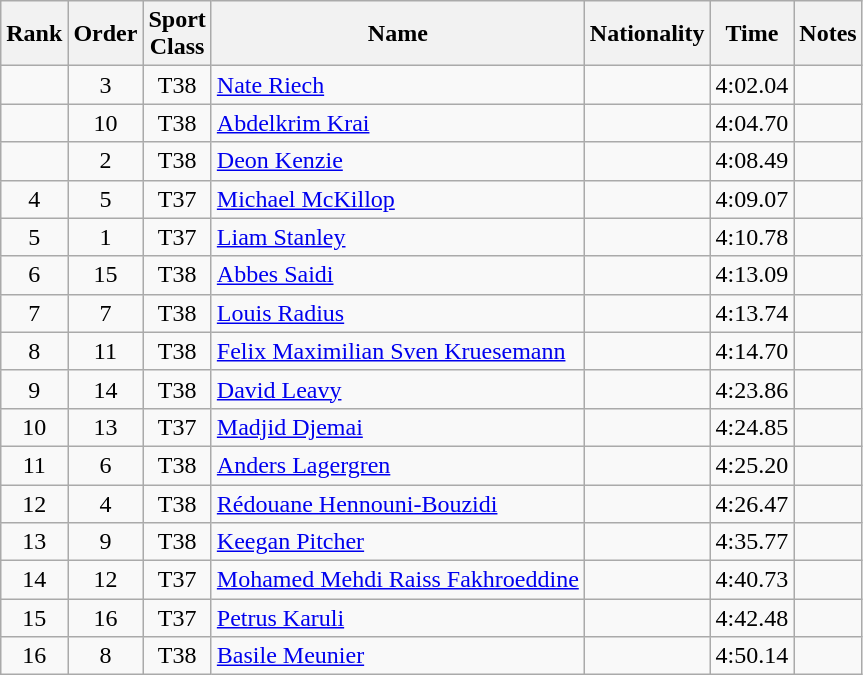<table class="wikitable sortable" style="text-align:center">
<tr>
<th>Rank</th>
<th>Order</th>
<th>Sport<br>Class</th>
<th>Name</th>
<th>Nationality</th>
<th>Time</th>
<th>Notes</th>
</tr>
<tr>
<td></td>
<td>3</td>
<td>T38</td>
<td align="left"><a href='#'>Nate Riech</a></td>
<td align="left"></td>
<td>4:02.04</td>
<td></td>
</tr>
<tr>
<td></td>
<td>10</td>
<td>T38</td>
<td align="left"><a href='#'>Abdelkrim Krai</a></td>
<td align="left"></td>
<td>4:04.70</td>
<td></td>
</tr>
<tr>
<td></td>
<td>2</td>
<td>T38</td>
<td align="left"><a href='#'>Deon Kenzie</a></td>
<td align="left"></td>
<td>4:08.49</td>
<td></td>
</tr>
<tr>
<td>4</td>
<td>5</td>
<td>T37</td>
<td align="left"><a href='#'>Michael McKillop</a></td>
<td align="left"></td>
<td>4:09.07</td>
<td></td>
</tr>
<tr>
<td>5</td>
<td>1</td>
<td>T37</td>
<td align="left"><a href='#'>Liam Stanley</a></td>
<td align="left"></td>
<td>4:10.78</td>
<td></td>
</tr>
<tr>
<td>6</td>
<td>15</td>
<td>T38</td>
<td align="left"><a href='#'>Abbes Saidi</a></td>
<td align="left"></td>
<td>4:13.09</td>
<td></td>
</tr>
<tr>
<td>7</td>
<td>7</td>
<td>T38</td>
<td align="left"><a href='#'>Louis Radius</a></td>
<td align="left"></td>
<td>4:13.74</td>
<td></td>
</tr>
<tr>
<td>8</td>
<td>11</td>
<td>T38</td>
<td align="left"><a href='#'>Felix Maximilian Sven Kruesemann</a></td>
<td align="left"></td>
<td>4:14.70</td>
<td></td>
</tr>
<tr>
<td>9</td>
<td>14</td>
<td>T38</td>
<td align="left"><a href='#'>David Leavy</a></td>
<td align="left"></td>
<td>4:23.86</td>
<td></td>
</tr>
<tr>
<td>10</td>
<td>13</td>
<td>T37</td>
<td align="left"><a href='#'>Madjid Djemai</a></td>
<td align="left"></td>
<td>4:24.85</td>
<td></td>
</tr>
<tr>
<td>11</td>
<td>6</td>
<td>T38</td>
<td align="left"><a href='#'>Anders Lagergren</a></td>
<td align="left"></td>
<td>4:25.20</td>
<td></td>
</tr>
<tr>
<td>12</td>
<td>4</td>
<td>T38</td>
<td align="left"><a href='#'>Rédouane Hennouni-Bouzidi</a></td>
<td align="left"></td>
<td>4:26.47</td>
<td></td>
</tr>
<tr>
<td>13</td>
<td>9</td>
<td>T38</td>
<td align="left"><a href='#'>Keegan Pitcher</a></td>
<td align="left"></td>
<td>4:35.77</td>
<td></td>
</tr>
<tr>
<td>14</td>
<td>12</td>
<td>T37</td>
<td align="left"><a href='#'>Mohamed Mehdi Raiss Fakhroeddine</a></td>
<td align="left"></td>
<td>4:40.73</td>
<td></td>
</tr>
<tr>
<td>15</td>
<td>16</td>
<td>T37</td>
<td align="left"><a href='#'>Petrus Karuli</a></td>
<td align="left"></td>
<td>4:42.48</td>
<td></td>
</tr>
<tr>
<td>16</td>
<td>8</td>
<td>T38</td>
<td align="left"><a href='#'>Basile Meunier</a></td>
<td align="left"></td>
<td>4:50.14</td>
<td></td>
</tr>
</table>
